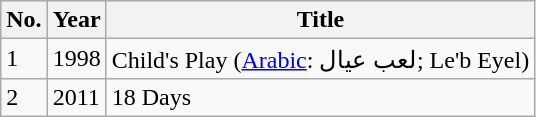<table class="wikitable">
<tr>
<th>No.</th>
<th>Year</th>
<th>Title</th>
</tr>
<tr>
<td>1</td>
<td>1998</td>
<td>Child's Play (<a href='#'>Arabic</a>: لعب عيال; Le'b Eyel)</td>
</tr>
<tr>
<td>2</td>
<td>2011</td>
<td>18 Days</td>
</tr>
</table>
